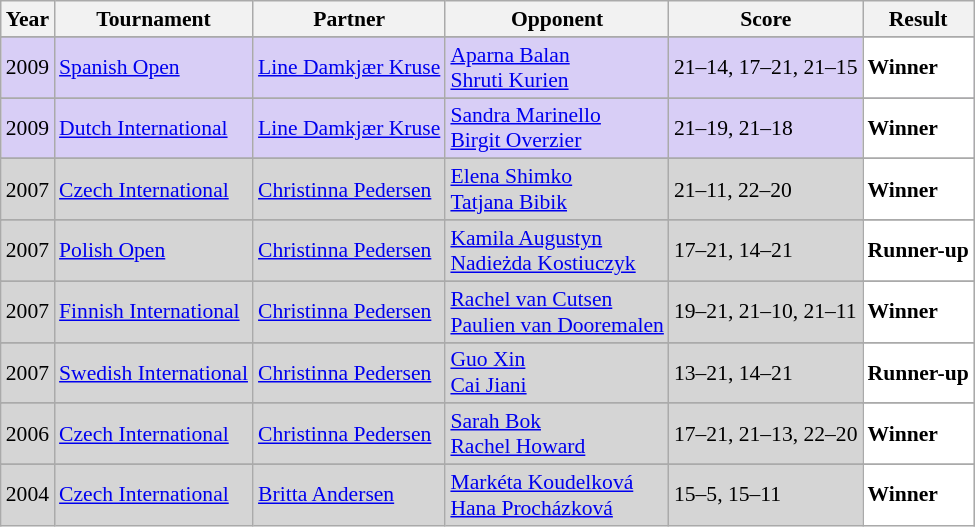<table class="sortable wikitable" style="font-size: 90%;">
<tr>
<th>Year</th>
<th>Tournament</th>
<th>Partner</th>
<th>Opponent</th>
<th>Score</th>
<th>Result</th>
</tr>
<tr>
</tr>
<tr style="background:#D8CEF6">
<td align="center">2009</td>
<td align="left"><a href='#'>Spanish Open</a></td>
<td align="left"> <a href='#'>Line Damkjær Kruse</a></td>
<td align="left"> <a href='#'>Aparna Balan</a><br> <a href='#'>Shruti Kurien</a></td>
<td align="left">21–14, 17–21, 21–15</td>
<td style="text-align:left; background:white"> <strong>Winner</strong></td>
</tr>
<tr>
</tr>
<tr style="background:#D8CEF6">
<td align="center">2009</td>
<td align="left"><a href='#'>Dutch International</a></td>
<td align="left"> <a href='#'>Line Damkjær Kruse</a></td>
<td align="left"> <a href='#'>Sandra Marinello</a><br> <a href='#'>Birgit Overzier</a></td>
<td align="left">21–19, 21–18</td>
<td style="text-align:left; background:white"> <strong>Winner</strong></td>
</tr>
<tr>
</tr>
<tr style="background:#D5D5D5">
<td align="center">2007</td>
<td align="left"><a href='#'>Czech International</a></td>
<td align="left"> <a href='#'>Christinna Pedersen</a></td>
<td align="left"> <a href='#'>Elena Shimko</a><br> <a href='#'>Tatjana Bibik</a></td>
<td align="left">21–11, 22–20</td>
<td style="text-align:left; background:white"> <strong>Winner</strong></td>
</tr>
<tr>
</tr>
<tr style="background:#D5D5D5">
<td align="center">2007</td>
<td align="left"><a href='#'>Polish Open</a></td>
<td align="left"> <a href='#'>Christinna Pedersen</a></td>
<td align="left"> <a href='#'>Kamila Augustyn</a><br> <a href='#'>Nadieżda Kostiuczyk</a></td>
<td align="left">17–21, 14–21</td>
<td style="text-align:left; background:white"> <strong>Runner-up</strong></td>
</tr>
<tr>
</tr>
<tr style="background:#D5D5D5">
<td align="center">2007</td>
<td align="left"><a href='#'>Finnish International</a></td>
<td align="left"> <a href='#'>Christinna Pedersen</a></td>
<td align="left"> <a href='#'>Rachel van Cutsen</a><br> <a href='#'>Paulien van Dooremalen</a></td>
<td align="left">19–21, 21–10, 21–11</td>
<td style="text-align:left; background:white"> <strong>Winner</strong></td>
</tr>
<tr>
</tr>
<tr style="background:#D5D5D5">
<td align="center">2007</td>
<td align="left"><a href='#'>Swedish International</a></td>
<td align="left"> <a href='#'>Christinna Pedersen</a></td>
<td align="left"> <a href='#'>Guo Xin</a><br> <a href='#'>Cai Jiani</a></td>
<td align="left">13–21, 14–21</td>
<td style="text-align:left; background:white"> <strong>Runner-up</strong></td>
</tr>
<tr>
</tr>
<tr style="background:#D5D5D5">
<td align="center">2006</td>
<td align="left"><a href='#'>Czech International</a></td>
<td align="left"> <a href='#'>Christinna Pedersen</a></td>
<td align="left"> <a href='#'>Sarah Bok</a><br> <a href='#'>Rachel Howard</a></td>
<td align="left">17–21, 21–13, 22–20</td>
<td style="text-align:left; background:white"> <strong>Winner</strong></td>
</tr>
<tr>
</tr>
<tr style="background:#D5D5D5">
<td align="center">2004</td>
<td align="left"><a href='#'>Czech International</a></td>
<td align="left"> <a href='#'>Britta Andersen</a></td>
<td align="left"> <a href='#'>Markéta Koudelková</a><br> <a href='#'>Hana Procházková</a></td>
<td align="left">15–5, 15–11</td>
<td style="text-align:left; background:white"> <strong>Winner</strong></td>
</tr>
</table>
